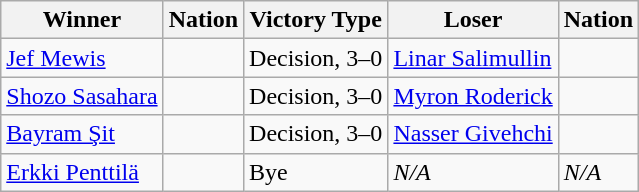<table class="wikitable sortable" style="text-align:left;">
<tr>
<th>Winner</th>
<th>Nation</th>
<th>Victory Type</th>
<th>Loser</th>
<th>Nation</th>
</tr>
<tr>
<td><a href='#'>Jef Mewis</a></td>
<td></td>
<td>Decision, 3–0</td>
<td><a href='#'>Linar Salimullin</a></td>
<td></td>
</tr>
<tr>
<td><a href='#'>Shozo Sasahara</a></td>
<td></td>
<td>Decision, 3–0</td>
<td><a href='#'>Myron Roderick</a></td>
<td></td>
</tr>
<tr>
<td><a href='#'>Bayram Şit</a></td>
<td></td>
<td>Decision, 3–0</td>
<td><a href='#'>Nasser Givehchi</a></td>
<td></td>
</tr>
<tr>
<td><a href='#'>Erkki Penttilä</a></td>
<td></td>
<td>Bye</td>
<td><em>N/A</em></td>
<td><em>N/A</em></td>
</tr>
</table>
